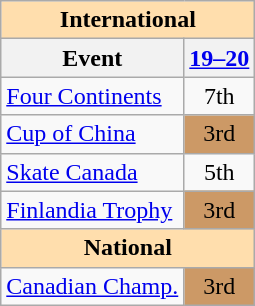<table class="wikitable" style="text-align:center">
<tr>
<th colspan="2" style="background-color: #ffdead; " align="center">International</th>
</tr>
<tr>
<th>Event</th>
<th><a href='#'>19–20</a></th>
</tr>
<tr>
<td align=left><a href='#'>Four Continents</a></td>
<td>7th</td>
</tr>
<tr>
<td align=left> <a href='#'>Cup of China</a></td>
<td bgcolor=cc9966>3rd</td>
</tr>
<tr>
<td align=left> <a href='#'>Skate Canada</a></td>
<td>5th</td>
</tr>
<tr>
<td align=left> <a href='#'>Finlandia Trophy</a></td>
<td bgcolor=cc9966>3rd</td>
</tr>
<tr>
<th colspan="2" style="background-color: #ffdead; " align="center">National</th>
</tr>
<tr>
<td align=left><a href='#'>Canadian Champ.</a></td>
<td bgcolor=cc9966>3rd</td>
</tr>
</table>
